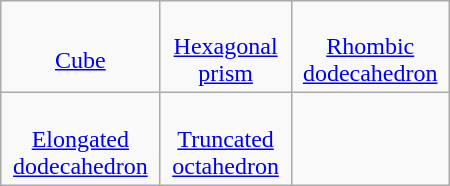<table class=wikitable align=right width=300>
<tr align=center>
<td><br><a href='#'>Cube</a></td>
<td><br><a href='#'>Hexagonal prism</a></td>
<td><br><a href='#'>Rhombic dodecahedron</a></td>
</tr>
<tr align=center>
<td><br><a href='#'>Elongated dodecahedron</a></td>
<td><br><a href='#'>Truncated octahedron</a></td>
</tr>
</table>
